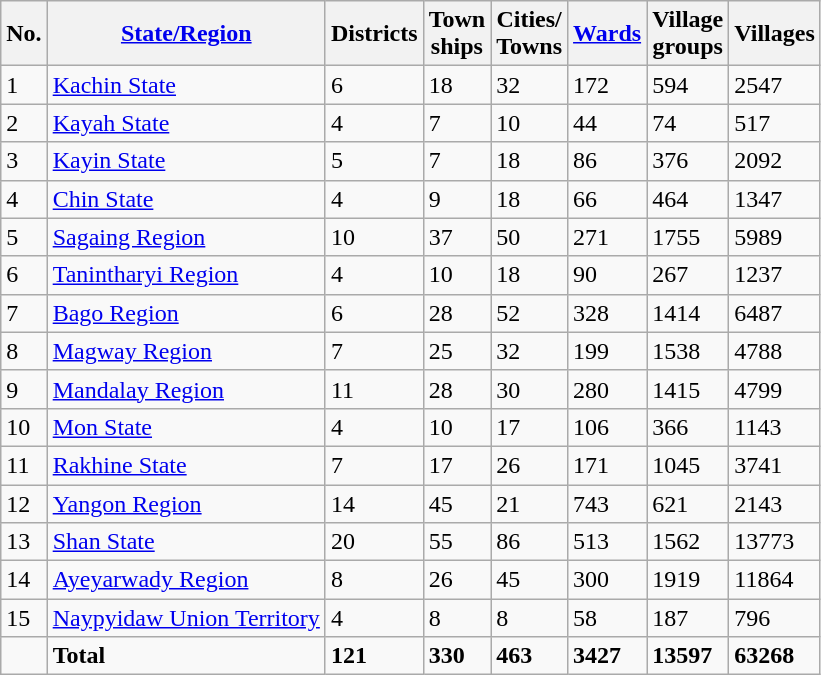<table class="wikitable">
<tr>
<th>No.</th>
<th><a href='#'>State/Region</a></th>
<th>Districts</th>
<th>Town<br>ships</th>
<th>Cities/<br>Towns</th>
<th><a href='#'>Wards</a></th>
<th>Village<br>groups</th>
<th>Villages</th>
</tr>
<tr>
<td>1</td>
<td><a href='#'>Kachin State</a></td>
<td>6</td>
<td>18</td>
<td>32</td>
<td>172</td>
<td>594</td>
<td>2547</td>
</tr>
<tr>
<td>2</td>
<td><a href='#'>Kayah State</a></td>
<td>4</td>
<td>7</td>
<td>10</td>
<td>44</td>
<td>74</td>
<td>517</td>
</tr>
<tr>
<td>3</td>
<td><a href='#'>Kayin State</a></td>
<td>5</td>
<td>7</td>
<td>18</td>
<td>86</td>
<td>376</td>
<td>2092</td>
</tr>
<tr>
<td>4</td>
<td><a href='#'>Chin State</a></td>
<td>4</td>
<td>9</td>
<td>18</td>
<td>66</td>
<td>464</td>
<td>1347</td>
</tr>
<tr>
<td>5</td>
<td><a href='#'>Sagaing Region</a></td>
<td>10</td>
<td>37</td>
<td>50</td>
<td>271</td>
<td>1755</td>
<td>5989</td>
</tr>
<tr>
<td>6</td>
<td><a href='#'>Tanintharyi Region</a></td>
<td>4</td>
<td>10</td>
<td>18</td>
<td>90</td>
<td>267</td>
<td>1237</td>
</tr>
<tr>
<td>7</td>
<td><a href='#'>Bago Region</a></td>
<td>6</td>
<td>28</td>
<td>52</td>
<td>328</td>
<td>1414</td>
<td>6487</td>
</tr>
<tr>
<td>8</td>
<td><a href='#'>Magway Region</a></td>
<td>7</td>
<td>25</td>
<td>32</td>
<td>199</td>
<td>1538</td>
<td>4788</td>
</tr>
<tr>
<td>9</td>
<td><a href='#'>Mandalay Region</a></td>
<td>11</td>
<td>28</td>
<td>30</td>
<td>280</td>
<td>1415</td>
<td>4799</td>
</tr>
<tr>
<td>10</td>
<td><a href='#'>Mon State</a></td>
<td>4</td>
<td>10</td>
<td>17</td>
<td>106</td>
<td>366</td>
<td>1143</td>
</tr>
<tr>
<td>11</td>
<td><a href='#'>Rakhine State</a></td>
<td>7</td>
<td>17</td>
<td>26</td>
<td>171</td>
<td>1045</td>
<td>3741</td>
</tr>
<tr>
<td>12</td>
<td><a href='#'>Yangon Region</a></td>
<td>14</td>
<td>45</td>
<td>21</td>
<td>743</td>
<td>621</td>
<td>2143</td>
</tr>
<tr>
<td>13</td>
<td><a href='#'>Shan State</a></td>
<td>20</td>
<td>55</td>
<td>86</td>
<td>513</td>
<td>1562</td>
<td>13773</td>
</tr>
<tr>
<td>14</td>
<td><a href='#'>Ayeyarwady Region</a></td>
<td>8</td>
<td>26</td>
<td>45</td>
<td>300</td>
<td>1919</td>
<td>11864</td>
</tr>
<tr>
<td>15</td>
<td><a href='#'>Naypyidaw Union Territory</a></td>
<td>4</td>
<td>8</td>
<td>8</td>
<td>58</td>
<td>187</td>
<td>796</td>
</tr>
<tr>
<td></td>
<td><strong>Total</strong></td>
<td><strong>121</strong></td>
<td><strong>330</strong></td>
<td><strong>463</strong></td>
<td><strong>3427</strong></td>
<td><strong>13597</strong></td>
<td><strong>63268</strong></td>
</tr>
</table>
